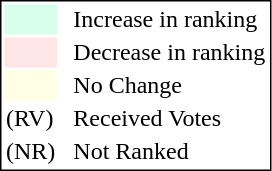<table style="border:1px solid black;">
<tr>
<td style="background:#D8FFEB; width:20px;"></td>
<td> </td>
<td>Increase in ranking</td>
</tr>
<tr>
<td style="background:#FFE6E6; width:20px;"></td>
<td> </td>
<td>Decrease in ranking</td>
</tr>
<tr>
<td style="background:#FFFFE6; width:20px;"></td>
<td> </td>
<td>No Change</td>
</tr>
<tr>
<td>(RV)</td>
<td> </td>
<td>Received Votes</td>
</tr>
<tr>
<td>(NR)</td>
<td> </td>
<td>Not Ranked</td>
</tr>
</table>
